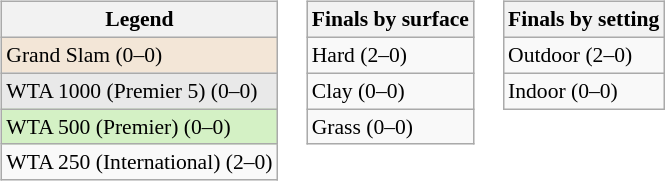<table>
<tr valign=top>
<td><br><table class="wikitable" style=font-size:90%>
<tr>
<th>Legend</th>
</tr>
<tr style=background:#f3e6d7;>
<td>Grand Slam (0–0)</td>
</tr>
<tr style=background:#e9e9e9;>
<td>WTA 1000 (Premier 5) (0–0)</td>
</tr>
<tr style=background:#d4f1c5;>
<td>WTA 500 (Premier) (0–0)</td>
</tr>
<tr>
<td>WTA 250 (International) (2–0)</td>
</tr>
</table>
</td>
<td><br><table class="wikitable" style=font-size:90%>
<tr>
<th>Finals by surface</th>
</tr>
<tr>
<td>Hard (2–0)</td>
</tr>
<tr>
<td>Clay (0–0)</td>
</tr>
<tr>
<td>Grass (0–0)</td>
</tr>
</table>
</td>
<td><br><table class="wikitable" style=font-size:90%>
<tr>
<th>Finals by setting</th>
</tr>
<tr>
<td>Outdoor (2–0)</td>
</tr>
<tr>
<td>Indoor (0–0)</td>
</tr>
</table>
</td>
</tr>
</table>
